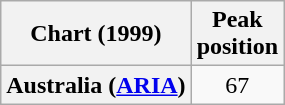<table class="wikitable plainrowheaders" style="text-align:center">
<tr>
<th>Chart (1999)</th>
<th>Peak<br>position</th>
</tr>
<tr>
<th scope="row">Australia (<a href='#'>ARIA</a>)</th>
<td>67</td>
</tr>
</table>
